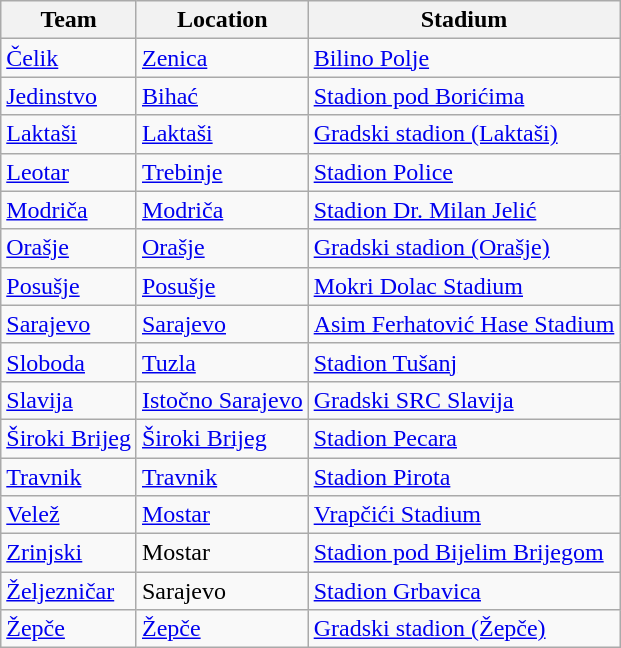<table class="wikitable sortable">
<tr>
<th>Team</th>
<th>Location</th>
<th>Stadium</th>
</tr>
<tr>
<td><a href='#'>Čelik</a></td>
<td><a href='#'>Zenica</a></td>
<td><a href='#'>Bilino Polje</a></td>
</tr>
<tr>
<td><a href='#'>Jedinstvo</a></td>
<td><a href='#'>Bihać</a></td>
<td><a href='#'>Stadion pod Borićima</a></td>
</tr>
<tr>
<td><a href='#'>Laktaši</a></td>
<td><a href='#'>Laktaši</a></td>
<td><a href='#'>Gradski stadion (Laktaši)</a></td>
</tr>
<tr>
<td><a href='#'>Leotar</a></td>
<td><a href='#'>Trebinje</a></td>
<td><a href='#'>Stadion Police</a></td>
</tr>
<tr>
<td><a href='#'>Modriča</a></td>
<td><a href='#'>Modriča</a></td>
<td><a href='#'>Stadion Dr. Milan Jelić</a></td>
</tr>
<tr>
<td><a href='#'>Orašje</a></td>
<td><a href='#'>Orašje</a></td>
<td><a href='#'>Gradski stadion (Orašje)</a></td>
</tr>
<tr>
<td><a href='#'>Posušje</a></td>
<td><a href='#'>Posušje</a></td>
<td><a href='#'>Mokri Dolac Stadium</a></td>
</tr>
<tr>
<td><a href='#'>Sarajevo</a></td>
<td><a href='#'>Sarajevo</a></td>
<td><a href='#'>Asim Ferhatović Hase Stadium</a></td>
</tr>
<tr>
<td><a href='#'>Sloboda</a></td>
<td><a href='#'>Tuzla</a></td>
<td><a href='#'>Stadion Tušanj</a></td>
</tr>
<tr>
<td><a href='#'>Slavija</a></td>
<td><a href='#'>Istočno Sarajevo</a></td>
<td><a href='#'>Gradski SRC Slavija</a></td>
</tr>
<tr>
<td><a href='#'>Široki Brijeg</a></td>
<td><a href='#'>Široki Brijeg</a></td>
<td><a href='#'>Stadion Pecara</a></td>
</tr>
<tr>
<td><a href='#'>Travnik</a></td>
<td><a href='#'>Travnik</a></td>
<td><a href='#'>Stadion Pirota</a></td>
</tr>
<tr>
<td><a href='#'>Velež</a></td>
<td><a href='#'>Mostar</a></td>
<td><a href='#'>Vrapčići Stadium</a></td>
</tr>
<tr>
<td><a href='#'>Zrinjski</a></td>
<td>Mostar</td>
<td><a href='#'>Stadion pod Bijelim Brijegom</a></td>
</tr>
<tr>
<td><a href='#'>Željezničar</a></td>
<td>Sarajevo</td>
<td><a href='#'>Stadion Grbavica</a></td>
</tr>
<tr>
<td><a href='#'>Žepče</a></td>
<td><a href='#'>Žepče</a></td>
<td><a href='#'>Gradski stadion (Žepče)</a></td>
</tr>
</table>
